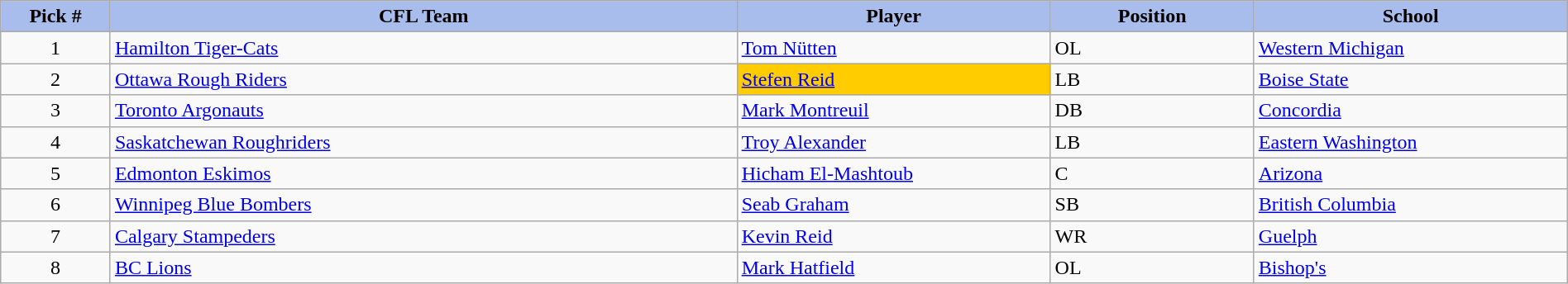<table class="wikitable" style="width: 100%">
<tr>
<th style="background:#A8BDEC;" width=7%>Pick #</th>
<th width=40% style="background:#A8BDEC;">CFL Team</th>
<th width=20% style="background:#A8BDEC;">Player</th>
<th width=13% style="background:#A8BDEC;">Position</th>
<th width=20% style="background:#A8BDEC;">School</th>
</tr>
<tr>
<td align=center>1</td>
<td><a href='#'>Hamilton Tiger-Cats</a></td>
<td><a href='#'>Tom Nütten</a></td>
<td>OL</td>
<td><a href='#'>Western Michigan</a></td>
</tr>
<tr>
<td align=center>2</td>
<td><a href='#'>Ottawa Rough Riders</a></td>
<td bgcolor="#FFCC00"><a href='#'>Stefen Reid</a></td>
<td>LB</td>
<td><a href='#'>Boise State</a></td>
</tr>
<tr>
<td align=center>3</td>
<td><a href='#'>Toronto Argonauts</a></td>
<td><a href='#'>Mark Montreuil</a></td>
<td>DB</td>
<td><a href='#'>Concordia</a></td>
</tr>
<tr>
<td align=center>4</td>
<td><a href='#'>Saskatchewan Roughriders</a></td>
<td><a href='#'>Troy Alexander</a></td>
<td>LB</td>
<td><a href='#'>Eastern Washington</a></td>
</tr>
<tr>
<td align=center>5</td>
<td><a href='#'>Edmonton Eskimos</a></td>
<td><a href='#'>Hicham El-Mashtoub</a></td>
<td>C</td>
<td><a href='#'>Arizona</a></td>
</tr>
<tr>
<td align=center>6</td>
<td><a href='#'>Winnipeg Blue Bombers</a></td>
<td><a href='#'>Seab Graham</a></td>
<td>SB</td>
<td><a href='#'>British Columbia</a></td>
</tr>
<tr>
<td align=center>7</td>
<td><a href='#'>Calgary Stampeders</a></td>
<td><a href='#'>Kevin Reid</a></td>
<td>WR</td>
<td><a href='#'>Guelph</a></td>
</tr>
<tr>
<td align=center>8</td>
<td><a href='#'>BC Lions</a></td>
<td><a href='#'>Mark Hatfield</a></td>
<td>OL</td>
<td><a href='#'>Bishop's</a></td>
</tr>
</table>
